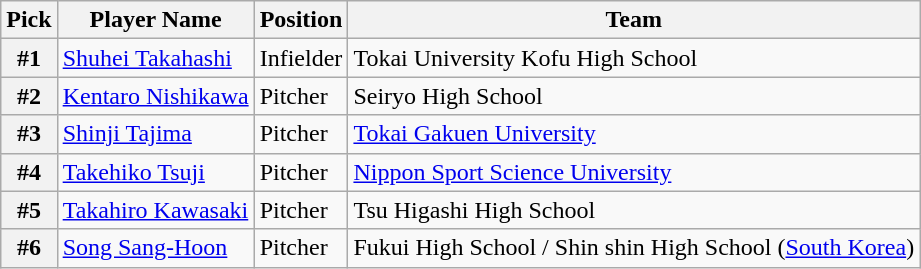<table class="wikitable">
<tr>
<th>Pick</th>
<th>Player Name</th>
<th>Position</th>
<th>Team</th>
</tr>
<tr>
<th>#1</th>
<td><a href='#'>Shuhei Takahashi</a></td>
<td>Infielder</td>
<td>Tokai University Kofu High School</td>
</tr>
<tr>
<th>#2</th>
<td><a href='#'>Kentaro Nishikawa</a></td>
<td>Pitcher</td>
<td>Seiryo High School</td>
</tr>
<tr>
<th>#3</th>
<td><a href='#'>Shinji Tajima</a></td>
<td>Pitcher</td>
<td><a href='#'>Tokai Gakuen University</a></td>
</tr>
<tr>
<th>#4</th>
<td><a href='#'>Takehiko Tsuji</a></td>
<td>Pitcher</td>
<td><a href='#'>Nippon Sport Science University</a></td>
</tr>
<tr>
<th>#5</th>
<td><a href='#'>Takahiro Kawasaki</a></td>
<td>Pitcher</td>
<td>Tsu Higashi High School</td>
</tr>
<tr>
<th>#6</th>
<td><a href='#'>Song Sang-Hoon</a></td>
<td>Pitcher</td>
<td>Fukui High School / Shin shin High School (<a href='#'>South Korea</a>)</td>
</tr>
</table>
